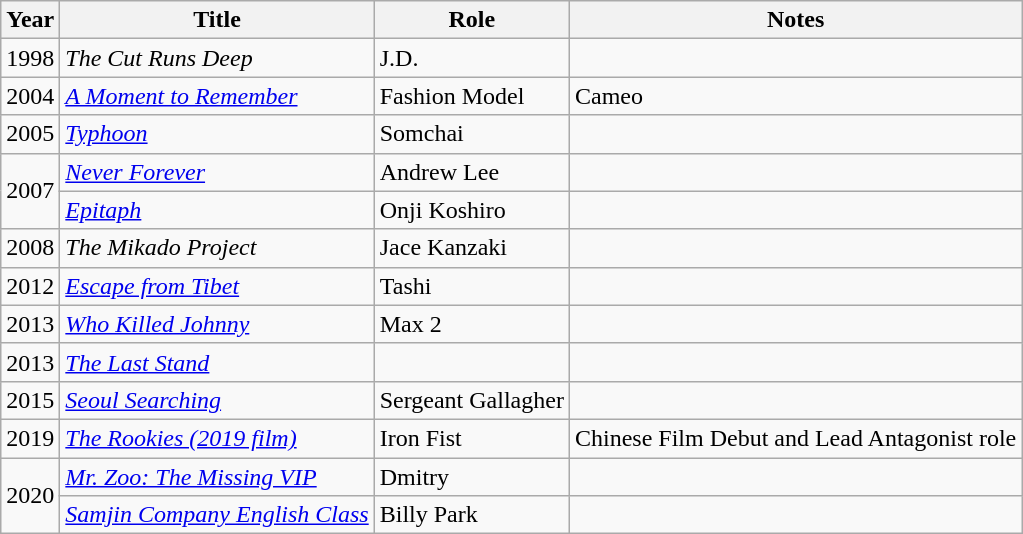<table class="wikitable">
<tr>
<th>Year</th>
<th>Title</th>
<th>Role</th>
<th>Notes</th>
</tr>
<tr>
<td>1998</td>
<td><em>The Cut Runs Deep</em></td>
<td>J.D.</td>
<td></td>
</tr>
<tr>
<td>2004</td>
<td><em><a href='#'>A Moment to Remember</a></em></td>
<td>Fashion Model</td>
<td>Cameo</td>
</tr>
<tr>
<td>2005</td>
<td><em><a href='#'>Typhoon</a></em></td>
<td>Somchai</td>
<td></td>
</tr>
<tr>
<td rowspan=2>2007</td>
<td><em><a href='#'>Never Forever</a></em></td>
<td>Andrew Lee</td>
<td></td>
</tr>
<tr>
<td><em><a href='#'>Epitaph</a></em></td>
<td>Onji Koshiro</td>
<td></td>
</tr>
<tr>
<td>2008</td>
<td><em>The Mikado Project</em></td>
<td>Jace Kanzaki</td>
<td></td>
</tr>
<tr>
<td>2012</td>
<td><em><a href='#'>Escape from Tibet</a></em></td>
<td>Tashi</td>
<td></td>
</tr>
<tr>
<td>2013</td>
<td><em><a href='#'>Who Killed Johnny</a></em></td>
<td>Max 2</td>
<td></td>
</tr>
<tr>
<td>2013</td>
<td><em><a href='#'>The Last Stand</a></em></td>
<td></td>
<td></td>
</tr>
<tr>
<td>2015</td>
<td><em><a href='#'>Seoul Searching</a></em></td>
<td>Sergeant Gallagher</td>
<td></td>
</tr>
<tr>
<td>2019</td>
<td><em><a href='#'>The Rookies (2019 film)</a></em></td>
<td>Iron Fist</td>
<td>Chinese Film Debut and Lead Antagonist role</td>
</tr>
<tr>
<td rowspan=2>2020</td>
<td><em><a href='#'>Mr. Zoo: The Missing VIP</a></em></td>
<td>Dmitry</td>
<td></td>
</tr>
<tr>
<td><em><a href='#'>Samjin Company English Class</a></em></td>
<td>Billy Park</td>
<td></td>
</tr>
</table>
